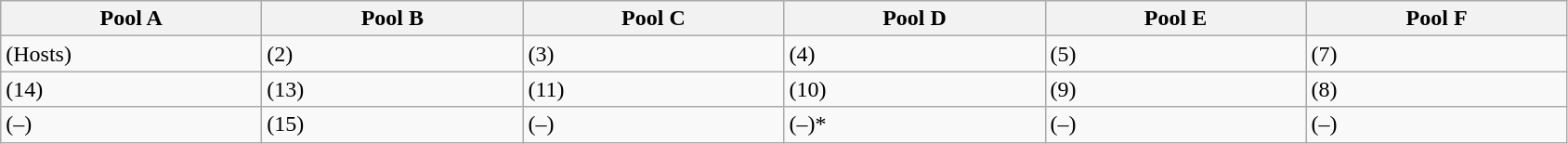<table class="wikitable" style="white-space: nowrap;">
<tr>
<th width=180>Pool A</th>
<th width=180>Pool B</th>
<th width=180>Pool C</th>
<th width=180>Pool D</th>
<th width=180>Pool E</th>
<th width=180>Pool F</th>
</tr>
<tr>
<td> (Hosts)</td>
<td> (2)</td>
<td> (3)</td>
<td> (4)</td>
<td> (5)</td>
<td> (7)</td>
</tr>
<tr>
<td> (14)</td>
<td> (13)</td>
<td> (11)</td>
<td> (10)</td>
<td> (9)</td>
<td> (8)</td>
</tr>
<tr>
<td> (–)</td>
<td> (15)</td>
<td> (–)</td>
<td> (–)*</td>
<td> (–)</td>
<td> (–)</td>
</tr>
</table>
